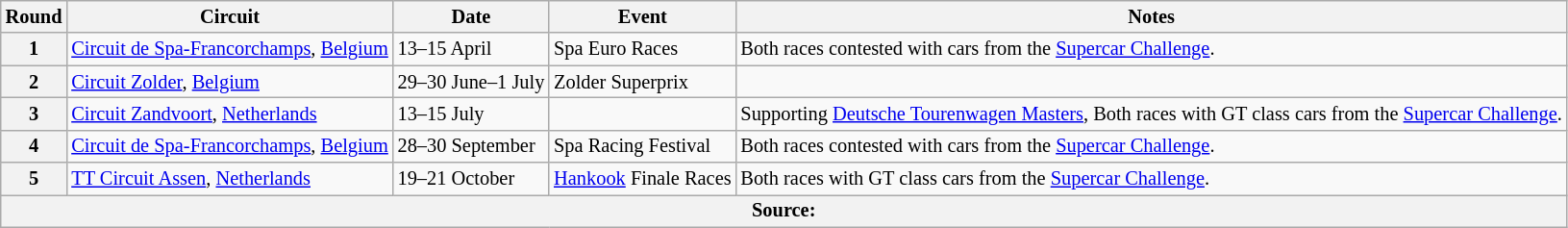<table class="wikitable" style="font-size: 85%;">
<tr>
<th>Round</th>
<th>Circuit</th>
<th>Date</th>
<th>Event</th>
<th>Notes</th>
</tr>
<tr>
<th>1</th>
<td> <a href='#'>Circuit de Spa-Francorchamps</a>, <a href='#'>Belgium</a></td>
<td>13–15 April</td>
<td>Spa Euro Races</td>
<td>Both races contested with cars from the <a href='#'>Supercar Challenge</a>.</td>
</tr>
<tr>
<th>2</th>
<td> <a href='#'>Circuit Zolder</a>, <a href='#'>Belgium</a></td>
<td>29–30 June–1 July</td>
<td>Zolder Superprix</td>
<td></td>
</tr>
<tr>
<th>3</th>
<td> <a href='#'>Circuit Zandvoort</a>, <a href='#'>Netherlands</a></td>
<td>13–15 July</td>
<td></td>
<td>Supporting <a href='#'>Deutsche Tourenwagen Masters</a>, Both races with GT class cars from the <a href='#'>Supercar Challenge</a>.</td>
</tr>
<tr>
<th>4</th>
<td> <a href='#'>Circuit de Spa-Francorchamps</a>, <a href='#'>Belgium</a></td>
<td>28–30 September</td>
<td>Spa Racing Festival</td>
<td>Both races contested with cars from the <a href='#'>Supercar Challenge</a>.</td>
</tr>
<tr>
<th>5</th>
<td> <a href='#'>TT Circuit Assen</a>, <a href='#'>Netherlands</a></td>
<td>19–21 October</td>
<td><a href='#'>Hankook</a> Finale Races</td>
<td>Both races with GT class cars from the <a href='#'>Supercar Challenge</a>.</td>
</tr>
<tr>
<th colspan=5>Source:</th>
</tr>
</table>
